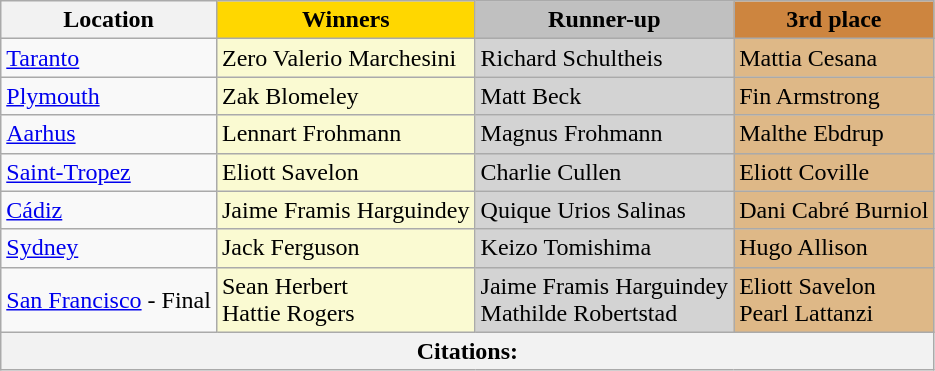<table class="wikitable">
<tr align=center>
<th>Location</th>
<td bgcolor=#FFD700><strong>Winners</strong></td>
<td bgcolor=#C0C0C0><strong>Runner-up</strong></td>
<td bgcolor=#CD853F><strong>3rd place</strong></td>
</tr>
<tr>
<td> <a href='#'>Taranto</a></td>
<td bgcolor=#FAFAD2> Zero Valerio Marchesini</td>
<td bgcolor=#D3D3D3> Richard Schultheis</td>
<td bgcolor=#DEB887> Mattia Cesana</td>
</tr>
<tr>
<td> <a href='#'>Plymouth</a></td>
<td bgcolor=#FAFAD2> Zak Blomeley</td>
<td bgcolor=#D3D3D3> Matt Beck</td>
<td bgcolor=#DEB887> Fin Armstrong</td>
</tr>
<tr>
<td> <a href='#'>Aarhus</a></td>
<td bgcolor=#FAFAD2> Lennart Frohmann</td>
<td bgcolor=#D3D3D3> Magnus Frohmann</td>
<td bgcolor=#DEB887> Malthe Ebdrup</td>
</tr>
<tr>
<td> <a href='#'>Saint-Tropez</a></td>
<td bgcolor=#FAFAD2> Eliott Savelon</td>
<td bgcolor=#D3D3D3> Charlie Cullen</td>
<td bgcolor=#DEB887> Eliott Coville</td>
</tr>
<tr>
<td> <a href='#'>Cádiz</a></td>
<td bgcolor=#FAFAD2> Jaime Framis Harguindey</td>
<td bgcolor=#D3D3D3> Quique Urios Salinas</td>
<td bgcolor=#DEB887> Dani Cabré Burniol</td>
</tr>
<tr>
<td> <a href='#'>Sydney</a></td>
<td bgcolor=#FAFAD2> Jack Ferguson</td>
<td bgcolor=#D3D3D3> Keizo Tomishima</td>
<td bgcolor=#DEB887> Hugo Allison</td>
</tr>
<tr>
<td> <a href='#'>San Francisco</a> - Final</td>
<td bgcolor=#FAFAD2> Sean Herbert <br>  Hattie Rogers</td>
<td bgcolor=#D3D3D3> Jaime Framis Harguindey <br>  Mathilde Robertstad</td>
<td bgcolor=#DEB887> Eliott Savelon <br>  Pearl Lattanzi</td>
</tr>
<tr>
<th colspan="5">Citations: </th>
</tr>
</table>
